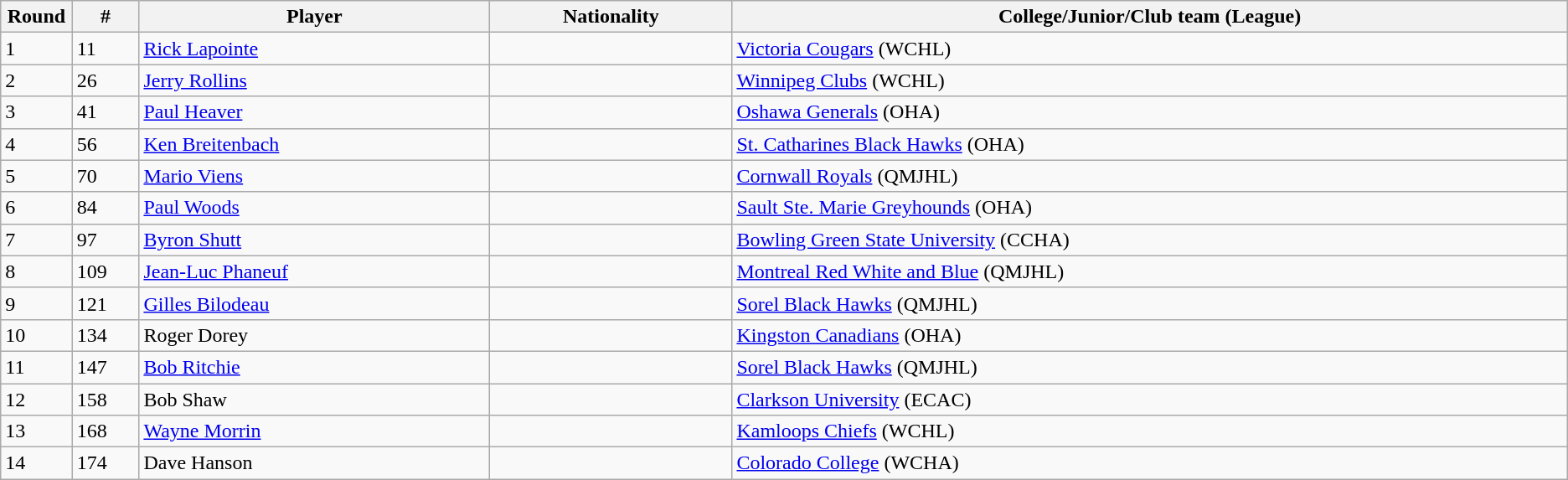<table class="wikitable">
<tr align="center">
<th bgcolor="#DDDDFF" width="4.0%">Round</th>
<th bgcolor="#DDDDFF" width="4.0%">#</th>
<th bgcolor="#DDDDFF" width="21.0%">Player</th>
<th bgcolor="#DDDDFF" width="14.5%">Nationality</th>
<th bgcolor="#DDDDFF" width="50.0%">College/Junior/Club team (League)</th>
</tr>
<tr>
<td>1</td>
<td>11</td>
<td><a href='#'>Rick Lapointe</a></td>
<td></td>
<td><a href='#'>Victoria Cougars</a> (WCHL)</td>
</tr>
<tr>
<td>2</td>
<td>26</td>
<td><a href='#'>Jerry Rollins</a></td>
<td></td>
<td><a href='#'>Winnipeg Clubs</a> (WCHL)</td>
</tr>
<tr>
<td>3</td>
<td>41</td>
<td><a href='#'>Paul Heaver</a></td>
<td></td>
<td><a href='#'>Oshawa Generals</a> (OHA)</td>
</tr>
<tr>
<td>4</td>
<td>56</td>
<td><a href='#'>Ken Breitenbach</a></td>
<td></td>
<td><a href='#'>St. Catharines Black Hawks</a> (OHA)</td>
</tr>
<tr>
<td>5</td>
<td>70</td>
<td><a href='#'>Mario Viens</a></td>
<td></td>
<td><a href='#'>Cornwall Royals</a> (QMJHL)</td>
</tr>
<tr>
<td>6</td>
<td>84</td>
<td><a href='#'>Paul Woods</a></td>
<td></td>
<td><a href='#'>Sault Ste. Marie Greyhounds</a> (OHA)</td>
</tr>
<tr>
<td>7</td>
<td>97</td>
<td><a href='#'>Byron Shutt</a></td>
<td></td>
<td><a href='#'>Bowling Green State University</a> (CCHA)</td>
</tr>
<tr>
<td>8</td>
<td>109</td>
<td><a href='#'>Jean-Luc Phaneuf</a></td>
<td></td>
<td><a href='#'>Montreal Red White and Blue</a> (QMJHL)</td>
</tr>
<tr>
<td>9</td>
<td>121</td>
<td><a href='#'>Gilles Bilodeau</a></td>
<td></td>
<td><a href='#'>Sorel Black Hawks</a> (QMJHL)</td>
</tr>
<tr>
<td>10</td>
<td>134</td>
<td>Roger Dorey</td>
<td></td>
<td><a href='#'>Kingston Canadians</a> (OHA)</td>
</tr>
<tr>
<td>11</td>
<td>147</td>
<td><a href='#'>Bob Ritchie</a></td>
<td></td>
<td><a href='#'>Sorel Black Hawks</a> (QMJHL)</td>
</tr>
<tr>
<td>12</td>
<td>158</td>
<td>Bob Shaw</td>
<td></td>
<td><a href='#'>Clarkson University</a> (ECAC)</td>
</tr>
<tr>
<td>13</td>
<td>168</td>
<td><a href='#'>Wayne Morrin</a></td>
<td></td>
<td><a href='#'>Kamloops Chiefs</a> (WCHL)</td>
</tr>
<tr>
<td>14</td>
<td>174</td>
<td>Dave Hanson</td>
<td></td>
<td><a href='#'>Colorado College</a> (WCHA)</td>
</tr>
</table>
